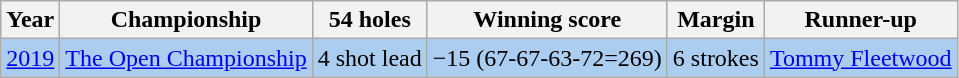<table class="wikitable">
<tr>
<th>Year</th>
<th>Championship</th>
<th>54 holes</th>
<th>Winning score</th>
<th>Margin</th>
<th>Runner-up</th>
</tr>
<tr style="background:#ABCDEF;">
<td><a href='#'>2019</a></td>
<td><a href='#'>The Open Championship</a></td>
<td>4 shot lead</td>
<td>−15 (67-67-63-72=269)</td>
<td>6 strokes</td>
<td> <a href='#'>Tommy Fleetwood</a></td>
</tr>
</table>
